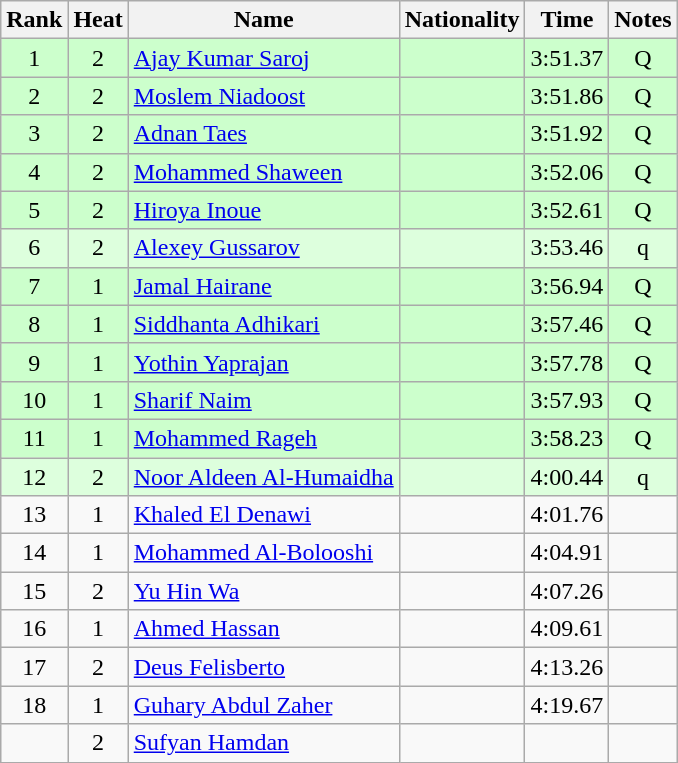<table class="wikitable sortable" style="text-align:center">
<tr>
<th>Rank</th>
<th>Heat</th>
<th>Name</th>
<th>Nationality</th>
<th>Time</th>
<th>Notes</th>
</tr>
<tr bgcolor=ccffcc>
<td>1</td>
<td>2</td>
<td align=left><a href='#'>Ajay Kumar Saroj</a></td>
<td align=left></td>
<td>3:51.37</td>
<td>Q</td>
</tr>
<tr bgcolor=ccffcc>
<td>2</td>
<td>2</td>
<td align=left><a href='#'>Moslem Niadoost</a></td>
<td align=left></td>
<td>3:51.86</td>
<td>Q</td>
</tr>
<tr bgcolor=ccffcc>
<td>3</td>
<td>2</td>
<td align=left><a href='#'>Adnan Taes</a></td>
<td align=left></td>
<td>3:51.92</td>
<td>Q</td>
</tr>
<tr bgcolor=ccffcc>
<td>4</td>
<td>2</td>
<td align=left><a href='#'>Mohammed Shaween</a></td>
<td align=left></td>
<td>3:52.06</td>
<td>Q</td>
</tr>
<tr bgcolor=ccffcc>
<td>5</td>
<td>2</td>
<td align=left><a href='#'>Hiroya Inoue</a></td>
<td align=left></td>
<td>3:52.61</td>
<td>Q</td>
</tr>
<tr bgcolor=ddffdd>
<td>6</td>
<td>2</td>
<td align=left><a href='#'>Alexey Gussarov</a></td>
<td align=left></td>
<td>3:53.46</td>
<td>q</td>
</tr>
<tr bgcolor=ccffcc>
<td>7</td>
<td>1</td>
<td align=left><a href='#'>Jamal Hairane</a></td>
<td align=left></td>
<td>3:56.94</td>
<td>Q</td>
</tr>
<tr bgcolor=ccffcc>
<td>8</td>
<td>1</td>
<td align=left><a href='#'>Siddhanta Adhikari</a></td>
<td align=left></td>
<td>3:57.46</td>
<td>Q</td>
</tr>
<tr bgcolor=ccffcc>
<td>9</td>
<td>1</td>
<td align=left><a href='#'>Yothin Yaprajan</a></td>
<td align=left></td>
<td>3:57.78</td>
<td>Q</td>
</tr>
<tr bgcolor=ccffcc>
<td>10</td>
<td>1</td>
<td align=left><a href='#'>Sharif Naim</a></td>
<td align=left></td>
<td>3:57.93</td>
<td>Q</td>
</tr>
<tr bgcolor=ccffcc>
<td>11</td>
<td>1</td>
<td align=left><a href='#'>Mohammed Rageh</a></td>
<td align=left></td>
<td>3:58.23</td>
<td>Q</td>
</tr>
<tr bgcolor=ddffdd>
<td>12</td>
<td>2</td>
<td align=left><a href='#'>Noor Aldeen Al-Humaidha</a></td>
<td align=left></td>
<td>4:00.44</td>
<td>q</td>
</tr>
<tr>
<td>13</td>
<td>1</td>
<td align=left><a href='#'>Khaled El Denawi</a></td>
<td align=left></td>
<td>4:01.76</td>
<td></td>
</tr>
<tr>
<td>14</td>
<td>1</td>
<td align=left><a href='#'>Mohammed Al-Bolooshi</a></td>
<td align=left></td>
<td>4:04.91</td>
<td></td>
</tr>
<tr>
<td>15</td>
<td>2</td>
<td align=left><a href='#'>Yu Hin Wa</a></td>
<td align=left></td>
<td>4:07.26</td>
<td></td>
</tr>
<tr>
<td>16</td>
<td>1</td>
<td align=left><a href='#'>Ahmed Hassan</a></td>
<td align=left></td>
<td>4:09.61</td>
<td></td>
</tr>
<tr>
<td>17</td>
<td>2</td>
<td align=left><a href='#'>Deus Felisberto</a></td>
<td align=left></td>
<td>4:13.26</td>
<td></td>
</tr>
<tr>
<td>18</td>
<td>1</td>
<td align=left><a href='#'>Guhary Abdul Zaher</a></td>
<td align=left></td>
<td>4:19.67</td>
<td></td>
</tr>
<tr>
<td></td>
<td>2</td>
<td align=left><a href='#'>Sufyan Hamdan</a></td>
<td align=left></td>
<td></td>
<td></td>
</tr>
</table>
